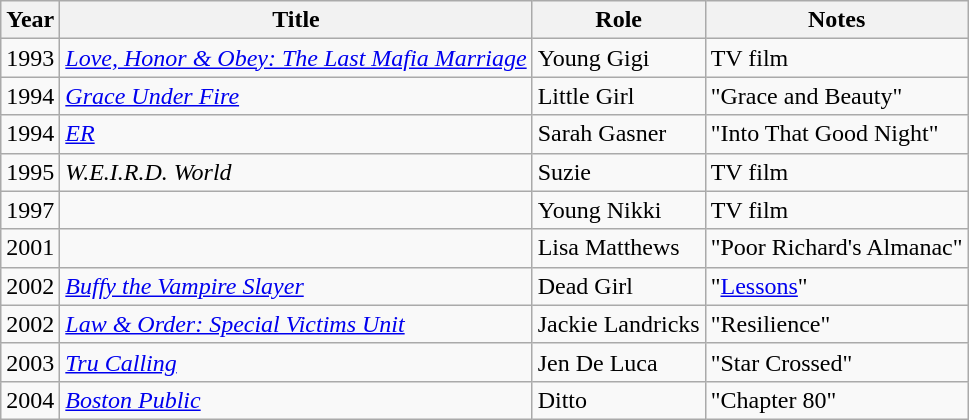<table class="wikitable sortable">
<tr>
<th>Year</th>
<th>Title</th>
<th>Role</th>
<th class="unsortable">Notes</th>
</tr>
<tr>
<td>1993</td>
<td><em><a href='#'>Love, Honor & Obey: The Last Mafia Marriage</a></em></td>
<td>Young Gigi</td>
<td>TV film</td>
</tr>
<tr>
<td>1994</td>
<td><em><a href='#'>Grace Under Fire</a></em></td>
<td>Little Girl</td>
<td>"Grace and Beauty"</td>
</tr>
<tr>
<td>1994</td>
<td><em><a href='#'>ER</a></em></td>
<td>Sarah Gasner</td>
<td>"Into That Good Night"</td>
</tr>
<tr>
<td>1995</td>
<td><em>W.E.I.R.D. World</em></td>
<td>Suzie</td>
<td>TV film</td>
</tr>
<tr>
<td>1997</td>
<td><em></em></td>
<td>Young Nikki</td>
<td>TV film</td>
</tr>
<tr>
<td>2001</td>
<td><em></em></td>
<td>Lisa Matthews</td>
<td>"Poor Richard's Almanac"</td>
</tr>
<tr>
<td>2002</td>
<td><em><a href='#'>Buffy the Vampire Slayer</a></em></td>
<td>Dead Girl</td>
<td>"<a href='#'>Lessons</a>"</td>
</tr>
<tr>
<td>2002</td>
<td><em><a href='#'>Law & Order: Special Victims Unit</a></em></td>
<td>Jackie Landricks</td>
<td>"Resilience"</td>
</tr>
<tr>
<td>2003</td>
<td><em><a href='#'>Tru Calling</a></em></td>
<td>Jen De Luca</td>
<td>"Star Crossed"</td>
</tr>
<tr>
<td>2004</td>
<td><em><a href='#'>Boston Public</a></em></td>
<td>Ditto</td>
<td>"Chapter 80"</td>
</tr>
</table>
